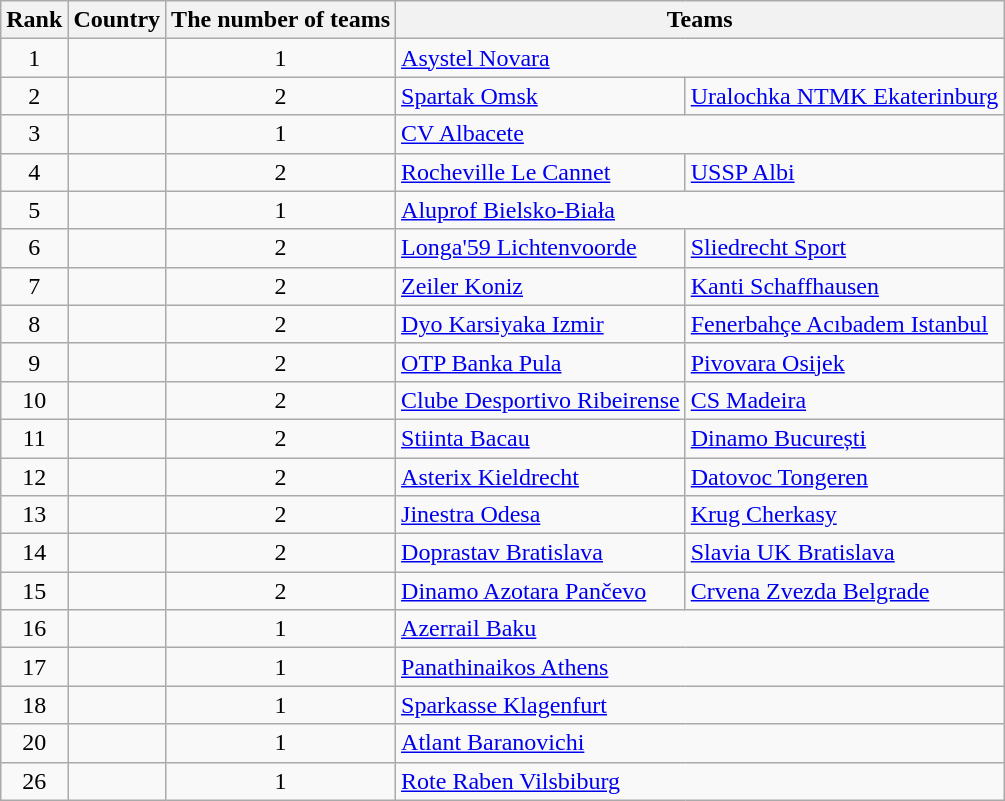<table class="wikitable" style="text-align:left">
<tr>
<th>Rank</th>
<th>Country</th>
<th>The number of teams</th>
<th colspan=2>Teams</th>
</tr>
<tr>
<td align="center">1</td>
<td></td>
<td align="center">1</td>
<td colspan=2><a href='#'>Asystel Novara</a></td>
</tr>
<tr>
<td align="center">2</td>
<td></td>
<td align="center">2</td>
<td><a href='#'>Spartak Omsk</a></td>
<td><a href='#'>Uralochka NTMK Ekaterinburg</a></td>
</tr>
<tr>
<td align="center">3</td>
<td></td>
<td align="center">1</td>
<td colspan=2><a href='#'>CV Albacete</a></td>
</tr>
<tr>
<td align="center">4</td>
<td></td>
<td align="center">2</td>
<td><a href='#'>Rocheville Le Cannet</a></td>
<td><a href='#'>USSP Albi</a></td>
</tr>
<tr>
<td align="center">5</td>
<td></td>
<td align="center">1</td>
<td colspan=2><a href='#'>Aluprof Bielsko-Biała</a></td>
</tr>
<tr>
<td align="center">6</td>
<td></td>
<td align="center">2</td>
<td><a href='#'>Longa'59 Lichtenvoorde</a></td>
<td><a href='#'>Sliedrecht Sport</a></td>
</tr>
<tr>
<td align="center">7</td>
<td></td>
<td align="center">2</td>
<td><a href='#'>Zeiler Koniz</a></td>
<td><a href='#'>Kanti Schaffhausen</a></td>
</tr>
<tr>
<td align="center">8</td>
<td></td>
<td align="center">2</td>
<td><a href='#'>Dyo Karsiyaka Izmir</a></td>
<td><a href='#'>Fenerbahçe Acıbadem Istanbul</a></td>
</tr>
<tr>
<td align="center">9</td>
<td></td>
<td align="center">2</td>
<td><a href='#'>OTP Banka Pula</a></td>
<td><a href='#'>Pivovara Osijek</a></td>
</tr>
<tr>
<td align="center">10</td>
<td></td>
<td align="center">2</td>
<td><a href='#'>Clube Desportivo Ribeirense</a></td>
<td><a href='#'>CS Madeira</a></td>
</tr>
<tr>
<td align="center">11</td>
<td></td>
<td align="center">2</td>
<td><a href='#'>Stiinta Bacau</a></td>
<td><a href='#'>Dinamo București</a></td>
</tr>
<tr>
<td align="center">12</td>
<td></td>
<td align="center">2</td>
<td><a href='#'>Asterix Kieldrecht</a></td>
<td><a href='#'>Datovoc Tongeren</a></td>
</tr>
<tr>
<td align="center">13</td>
<td></td>
<td align="center">2</td>
<td><a href='#'>Jinestra Odesa</a></td>
<td><a href='#'>Krug Cherkasy</a></td>
</tr>
<tr>
<td align="center">14</td>
<td></td>
<td align="center">2</td>
<td><a href='#'>Doprastav Bratislava</a></td>
<td><a href='#'>Slavia UK Bratislava</a></td>
</tr>
<tr>
<td align="center">15</td>
<td></td>
<td align="center">2</td>
<td><a href='#'>Dinamo Azotara Pančevo</a></td>
<td><a href='#'>Crvena Zvezda Belgrade</a></td>
</tr>
<tr>
<td align="center">16</td>
<td></td>
<td align="center">1</td>
<td colspan=2><a href='#'>Azerrail Baku</a></td>
</tr>
<tr>
<td align="center">17</td>
<td></td>
<td align="center">1</td>
<td colspan=2><a href='#'>Panathinaikos Athens</a></td>
</tr>
<tr>
<td align="center">18</td>
<td></td>
<td align="center">1</td>
<td colspan=2><a href='#'>Sparkasse Klagenfurt</a></td>
</tr>
<tr>
<td align="center">20</td>
<td></td>
<td align="center">1</td>
<td colspan=2><a href='#'>Atlant Baranovichi</a></td>
</tr>
<tr>
<td align="center">26</td>
<td></td>
<td align="center">1</td>
<td colspan=2><a href='#'>Rote Raben Vilsbiburg</a></td>
</tr>
</table>
